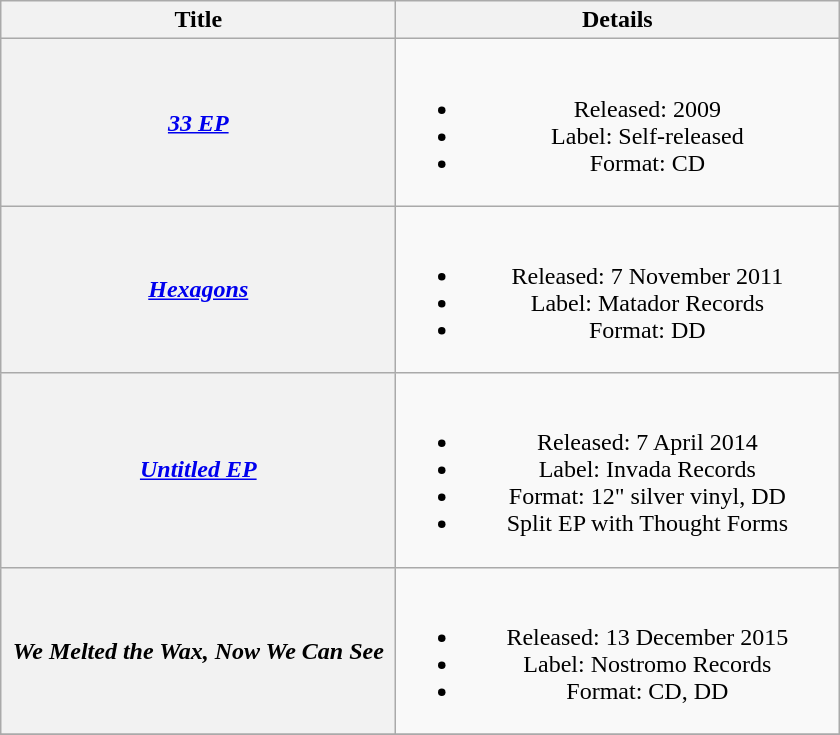<table class="wikitable plainrowheaders" style="text-align:center;">
<tr>
<th scope="col" rowspan="1" style="width:16em;">Title</th>
<th scope="col" rowspan="1" style="width:18em;">Details</th>
</tr>
<tr>
<th scope="row"><em><a href='#'>33 EP</a></em></th>
<td><br><ul><li>Released: 2009</li><li>Label: Self-released</li><li>Format: CD</li></ul></td>
</tr>
<tr>
<th scope="row"><em><a href='#'>Hexagons</a></em></th>
<td><br><ul><li>Released: 7 November 2011</li><li>Label: Matador Records</li><li>Format: DD</li></ul></td>
</tr>
<tr>
<th scope="row"><em><a href='#'>Untitled EP</a></em></th>
<td><br><ul><li>Released: 7 April 2014</li><li>Label: Invada Records</li><li>Format: 12" silver vinyl, DD</li><li>Split EP with Thought Forms</li></ul></td>
</tr>
<tr>
<th scope="row"><em>We Melted the Wax, Now We Can See</em></th>
<td><br><ul><li>Released: 13 December 2015</li><li>Label: Nostromo Records</li><li>Format: CD, DD</li></ul></td>
</tr>
<tr>
</tr>
</table>
